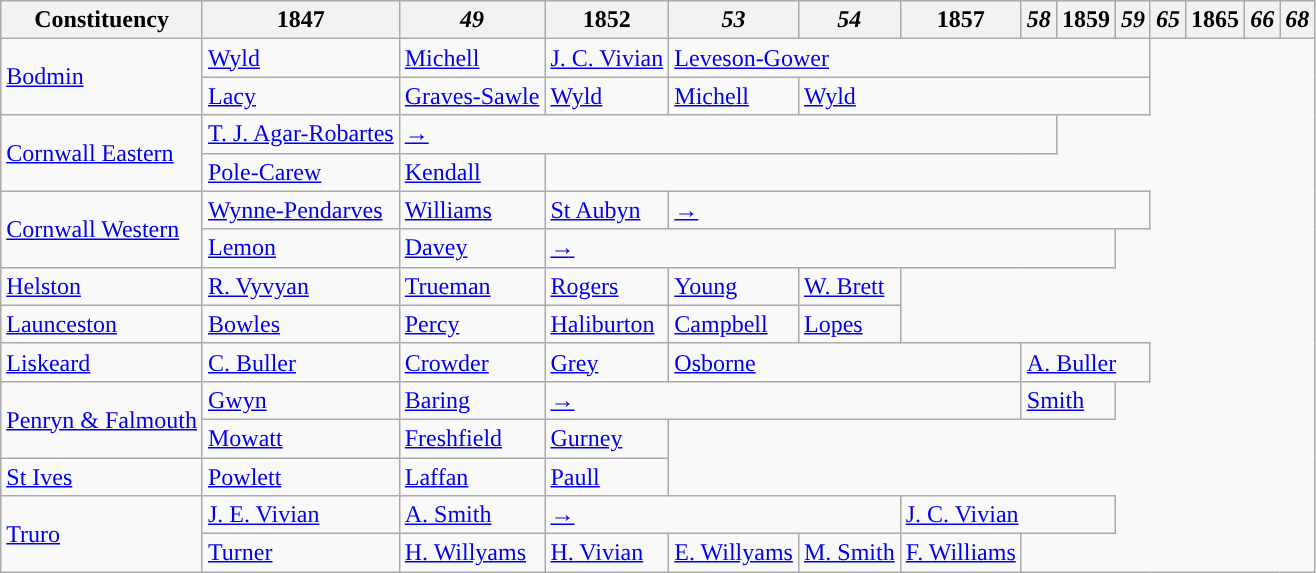<table class="wikitable">
<tr>
<th>Constituency</th>
<th>1847</th>
<th><em>49</em></th>
<th>1852</th>
<th><em>53</em></th>
<th><em>54</em></th>
<th>1857</th>
<th><em>58</em></th>
<th>1859</th>
<th><em>59</em></th>
<th><em>65</em></th>
<th>1865</th>
<th><em>66</em></th>
<th><em>68</em></th>
</tr>
<tr>
<td rowspan="2"><a href='#'>Bodmin</a></td>
<td><a href='#'>Wyld</a></td>
<td><a href='#'>Michell</a></td>
<td><a href='#'>J. C. Vivian</a></td>
<td colspan="6"><a href='#'>Leveson-Gower</a></td>
</tr>
<tr>
<td><a href='#'>Lacy</a></td>
<td><a href='#'>Graves-Sawle</a></td>
<td><a href='#'>Wyld</a></td>
<td><a href='#'>Michell</a></td>
<td colspan="5"><a href='#'>Wyld</a></td>
</tr>
<tr>
<td rowspan="2"><a href='#'>Cornwall Eastern</a></td>
<td><a href='#'>T. J. Agar-Robartes</a></td>
<td colspan="6"><a href='#'>→</a></td>
</tr>
<tr>
<td><a href='#'>Pole-Carew</a></td>
<td><a href='#'>Kendall</a></td>
</tr>
<tr>
<td rowspan="2"><a href='#'>Cornwall Western</a></td>
<td><a href='#'>Wynne-Pendarves</a></td>
<td><a href='#'>Williams</a></td>
<td><a href='#'>St Aubyn</a></td>
<td colspan="6"><a href='#'>→</a></td>
</tr>
<tr>
<td><a href='#'>Lemon</a></td>
<td><a href='#'>Davey</a></td>
<td colspan="6"><a href='#'>→</a></td>
</tr>
<tr>
<td><a href='#'>Helston</a></td>
<td><a href='#'>R. Vyvyan</a></td>
<td><a href='#'>Trueman</a></td>
<td><a href='#'>Rogers</a></td>
<td><a href='#'>Young</a></td>
<td><a href='#'>W. Brett</a></td>
</tr>
<tr>
<td><a href='#'>Launceston</a></td>
<td><a href='#'>Bowles</a></td>
<td><a href='#'>Percy</a></td>
<td><a href='#'>Haliburton</a></td>
<td><a href='#'>Campbell</a></td>
<td><a href='#'>Lopes</a></td>
</tr>
<tr>
<td><a href='#'>Liskeard</a></td>
<td><a href='#'>C. Buller</a></td>
<td><a href='#'>Crowder</a></td>
<td><a href='#'>Grey</a></td>
<td colspan="3"><a href='#'>Osborne</a></td>
<td colspan="3"><a href='#'>A. Buller</a></td>
</tr>
<tr>
<td rowspan="2"><a href='#'>Penryn & Falmouth</a></td>
<td><a href='#'>Gwyn</a></td>
<td><a href='#'>Baring</a></td>
<td colspan="4"><a href='#'>→</a></td>
<td colspan="2"><a href='#'>Smith</a></td>
</tr>
<tr>
<td><a href='#'>Mowatt</a></td>
<td><a href='#'>Freshfield</a></td>
<td><a href='#'>Gurney</a></td>
</tr>
<tr>
<td><a href='#'>St Ives</a></td>
<td><a href='#'>Powlett</a></td>
<td><a href='#'>Laffan</a></td>
<td><a href='#'>Paull</a></td>
</tr>
<tr>
<td rowspan="2"><a href='#'>Truro</a></td>
<td><a href='#'>J. E. Vivian</a></td>
<td><a href='#'>A. Smith</a></td>
<td colspan="3"><a href='#'>→</a></td>
<td colspan="3"><a href='#'>J. C. Vivian</a></td>
</tr>
<tr>
<td><a href='#'>Turner</a></td>
<td><a href='#'>H. Willyams</a></td>
<td><a href='#'>H. Vivian</a></td>
<td><a href='#'>E. Willyams</a></td>
<td><a href='#'>M. Smith</a></td>
<td><a href='#'>F. Williams</a></td>
</tr>
</table>
